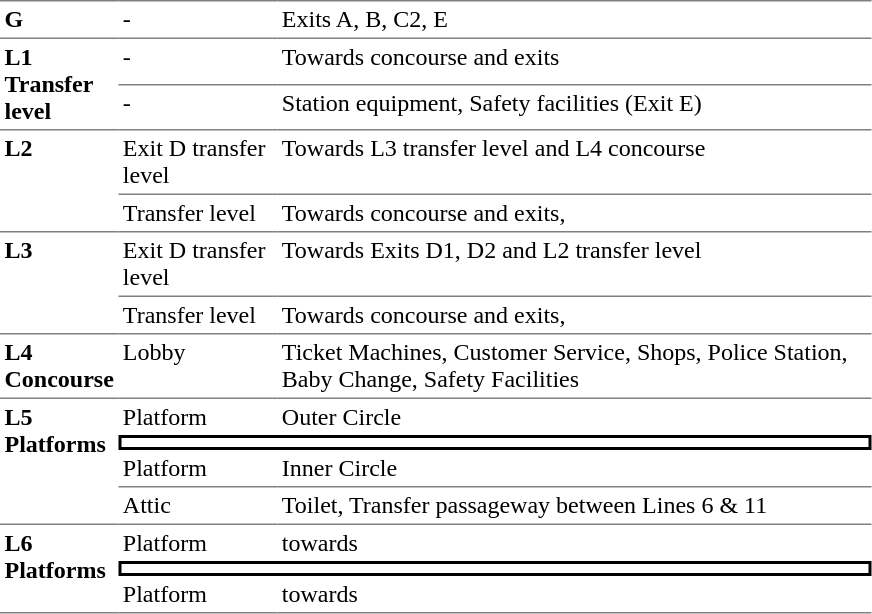<table table border=0 cellspacing=0 cellpadding=3>
<tr>
<td style="border-top:solid 1px gray;" width=50 valign=top><strong>G</strong></td>
<td style="border-top:solid 1px gray;" width=100 valign=top>-</td>
<td style="border-top:solid 1px gray;" width=390 valign=top>Exits A, B, C2, E</td>
</tr>
<tr>
<td style="border-top:solid 1px gray;" valign=top rowspan=2><strong>L1<br>Transfer level</strong></td>
<td style="border-top:solid 1px gray;" valign=top>-</td>
<td style="border-top:solid 1px gray;" valign=top>Towards concourse and exits</td>
</tr>
<tr>
<td style="border-top:solid 1px gray;" valign=top>-</td>
<td style="border-top:solid 1px gray;" valign=top>Station equipment, Safety facilities (Exit E)</td>
</tr>
<tr>
<td style="border-top:solid 1px gray;" valign=top rowspan=2><strong>L2</strong></td>
<td style="border-top:solid 1px gray;" valign=top>Exit D transfer level</td>
<td style="border-top:solid 1px gray;" valign=top>Towards L3 transfer level and L4 concourse</td>
</tr>
<tr>
<td style="border-top:solid 1px gray;" valign=top>Transfer level</td>
<td style="border-top:solid 1px gray;" valign=top>Towards concourse and exits, </td>
</tr>
<tr>
<td style="border-top:solid 1px gray;" valign=top rowspan=2><strong>L3</strong></td>
<td style="border-top:solid 1px gray;" valign=top>Exit D transfer level</td>
<td style="border-top:solid 1px gray;" valign=top>Towards Exits D1, D2 and L2 transfer level</td>
</tr>
<tr>
<td style="border-top:solid 1px gray;" valign=top>Transfer level</td>
<td style="border-top:solid 1px gray;" valign=top>Towards concourse and exits, </td>
</tr>
<tr>
<td style="border-bottom:solid 0px gray; border-top:solid 1px gray;" valign=top width=50><strong>L4<br>Concourse</strong></td>
<td style="border-bottom:solid 0px gray; border-top:solid 1px gray;" valign=top width=100>Lobby</td>
<td style="border-bottom:solid 0px gray; border-top:solid 1px gray;" valign=top width=390>Ticket Machines, Customer Service, Shops, Police Station, Baby Change, Safety Facilities</td>
</tr>
<tr>
<td style="border-top:solid 1px gray;" valign=top width=50 rowspan=4><strong>L5<br> Platforms</strong></td>
<td style="border-top:solid 1px gray;">Platform </td>
<td style="border-top:solid 1px gray;">  Outer Circle </td>
</tr>
<tr>
<td style="border-top:solid 2px black;border-right:solid 2px black;border-left:solid 2px black;border-bottom:solid 2px black;text-align:center;" colspan=2></td>
</tr>
<tr>
<td style="border-bottom:solid 1px gray;">Platform </td>
<td style="border-bottom:solid 1px gray;"> Inner Circle  </td>
</tr>
<tr>
<td style="border-bottom:solid 0px gray;" valign=top width=100>Attic</td>
<td style="border-bottom:solid 0px gray;" valign=top width=390>Toilet, Transfer passageway between Lines 6 & 11</td>
</tr>
<tr>
<td style="border-top:solid 1px gray; border-bottom:solid 1px gray;" valign=top width=50 rowspan=3><strong>L6<br> Platforms</strong></td>
<td style="border-top:solid 1px gray;">Platform </td>
<td style="border-top:solid 1px gray;">  towards  </td>
</tr>
<tr>
<td style="border-top:solid 2px black;border-right:solid 2px black;border-left:solid 2px black;border-bottom:solid 2px black;text-align:center;" colspan=2></td>
</tr>
<tr>
<td style="border-bottom:solid 1px gray;">Platform </td>
<td style="border-bottom:solid 1px gray;"> towards   </td>
</tr>
</table>
